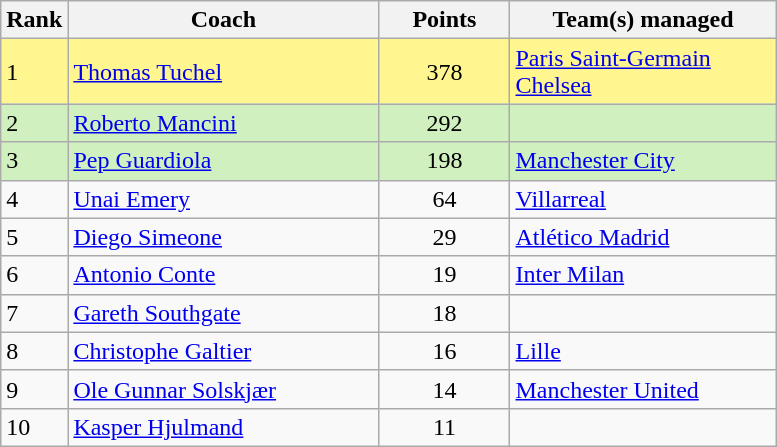<table class="wikitable">
<tr>
<th style="width:25px">Rank</th>
<th style="width:200px">Coach</th>
<th style="width:80px">Points</th>
<th style="width:170px">Team(s) managed</th>
</tr>
<tr bgcolor="#FFF68F">
<td>1</td>
<td> <a href='#'>Thomas Tuchel</a></td>
<td style="text-align:center">378</td>
<td> <a href='#'>Paris Saint-Germain</a><br> <a href='#'>Chelsea</a></td>
</tr>
<tr bgcolor="#D0F0C0">
<td>2</td>
<td> <a href='#'>Roberto Mancini</a></td>
<td style="text-align:center">292</td>
<td></td>
</tr>
<tr bgcolor="#D0F0C0">
<td>3</td>
<td> <a href='#'>Pep Guardiola</a></td>
<td style="text-align:center">198</td>
<td> <a href='#'>Manchester City</a></td>
</tr>
<tr>
<td>4</td>
<td> <a href='#'>Unai Emery</a></td>
<td style="text-align:center">64</td>
<td> <a href='#'>Villarreal</a></td>
</tr>
<tr>
<td>5</td>
<td> <a href='#'>Diego Simeone</a></td>
<td style="text-align:center">29</td>
<td> <a href='#'>Atlético Madrid</a></td>
</tr>
<tr>
<td>6</td>
<td> <a href='#'>Antonio Conte</a></td>
<td style="text-align:center">19</td>
<td> <a href='#'>Inter Milan</a></td>
</tr>
<tr>
<td>7</td>
<td> <a href='#'>Gareth Southgate</a></td>
<td style="text-align:center">18</td>
<td></td>
</tr>
<tr>
<td>8</td>
<td> <a href='#'>Christophe Galtier</a></td>
<td style="text-align:center">16</td>
<td> <a href='#'>Lille</a></td>
</tr>
<tr>
<td>9</td>
<td> <a href='#'>Ole Gunnar Solskjær</a></td>
<td style="text-align:center">14</td>
<td> <a href='#'>Manchester United</a></td>
</tr>
<tr>
<td>10</td>
<td> <a href='#'>Kasper Hjulmand</a></td>
<td style="text-align:center">11</td>
<td></td>
</tr>
</table>
